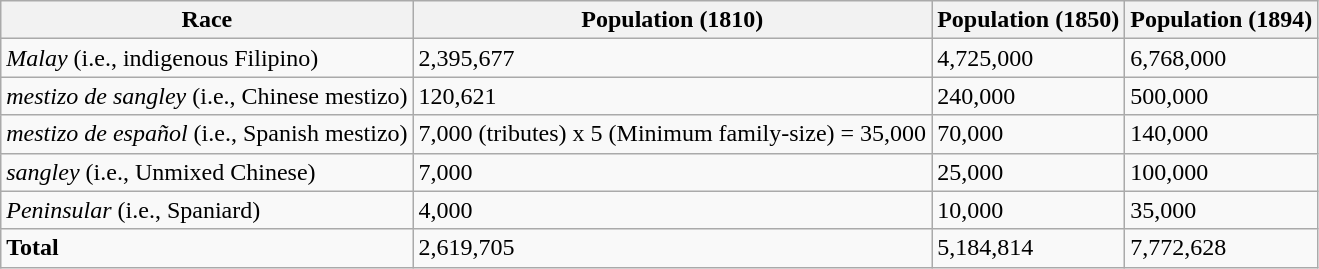<table class="wikitable">
<tr>
<th>Race</th>
<th>Population (1810)</th>
<th>Population (1850)</th>
<th>Population (1894)</th>
</tr>
<tr>
<td><em>Malay</em> (i.e., indigenous Filipino)</td>
<td>2,395,677</td>
<td>4,725,000</td>
<td>6,768,000</td>
</tr>
<tr>
<td><em>mestizo de sangley</em> (i.e., Chinese mestizo)</td>
<td>120,621</td>
<td>240,000</td>
<td>500,000</td>
</tr>
<tr>
<td><em>mestizo de español</em> (i.e., Spanish mestizo)</td>
<td>7,000 (tributes) x 5 (Minimum family-size) = 35,000</td>
<td>70,000</td>
<td>140,000</td>
</tr>
<tr>
<td><em>sangley</em> (i.e., Unmixed Chinese)</td>
<td>7,000</td>
<td>25,000</td>
<td>100,000</td>
</tr>
<tr>
<td><em>Peninsular</em> (i.e., Spaniard)</td>
<td>4,000</td>
<td>10,000</td>
<td>35,000</td>
</tr>
<tr>
<td><strong>Total</strong></td>
<td>2,619,705</td>
<td>5,184,814</td>
<td>7,772,628</td>
</tr>
</table>
